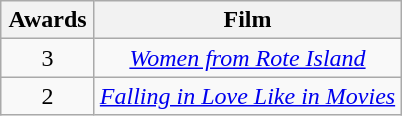<table class="wikitable plainrowheaders" style="text-align: center; float:left; margin-right:1em;">
<tr>
<th scope="col" style="width:55px;">Awards</th>
<th scope="col" style="text-align:center;">Film</th>
</tr>
<tr>
<td>3</td>
<td><em><a href='#'>Women from Rote Island</a></em></td>
</tr>
<tr>
<td>2</td>
<td><em><a href='#'>Falling in Love Like in Movies</a></em></td>
</tr>
</table>
